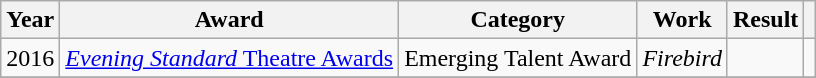<table class="wikitable plainrowheaders">
<tr>
<th>Year</th>
<th>Award</th>
<th>Category</th>
<th>Work</th>
<th>Result</th>
<th></th>
</tr>
<tr>
<td>2016</td>
<td><a href='#'><em>Evening Standard</em> Theatre Awards</a></td>
<td>Emerging Talent Award</td>
<td><em>Firebird</em></td>
<td></td>
<td></td>
</tr>
<tr>
</tr>
</table>
